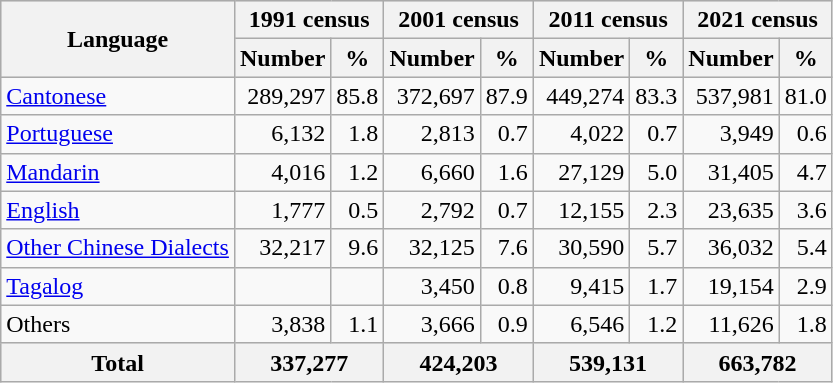<table class="wikitable" style="text-align: right;">
<tr bgcolor="#e0e0e0">
<th rowspan="2">Language</th>
<th colspan="2">1991 census</th>
<th colspan="2">2001 census</th>
<th colspan="2">2011 census</th>
<th colspan="2">2021 census</th>
</tr>
<tr bgcolor="#e0e0e0">
<th>Number</th>
<th>%</th>
<th>Number</th>
<th>%</th>
<th>Number</th>
<th>%</th>
<th>Number</th>
<th>%</th>
</tr>
<tr>
<td align="left"><a href='#'>Cantonese</a></td>
<td>289,297</td>
<td>85.8</td>
<td>372,697</td>
<td>87.9</td>
<td>449,274</td>
<td>83.3</td>
<td>537,981</td>
<td>81.0</td>
</tr>
<tr>
<td align="left"><a href='#'>Portuguese</a></td>
<td>6,132</td>
<td>1.8</td>
<td>2,813</td>
<td>0.7</td>
<td>4,022</td>
<td>0.7</td>
<td>3,949</td>
<td>0.6</td>
</tr>
<tr>
<td align="left"><a href='#'>Mandarin</a></td>
<td>4,016</td>
<td>1.2</td>
<td>6,660</td>
<td>1.6</td>
<td>27,129</td>
<td>5.0</td>
<td>31,405</td>
<td>4.7</td>
</tr>
<tr>
<td align="left"><a href='#'>English</a></td>
<td>1,777</td>
<td>0.5</td>
<td>2,792</td>
<td>0.7</td>
<td>12,155</td>
<td>2.3</td>
<td>23,635</td>
<td>3.6</td>
</tr>
<tr>
<td align="left"><a href='#'>Other Chinese Dialects</a></td>
<td>32,217</td>
<td>9.6</td>
<td>32,125</td>
<td>7.6</td>
<td>30,590</td>
<td>5.7</td>
<td>36,032</td>
<td>5.4</td>
</tr>
<tr>
<td align="left"><a href='#'>Tagalog</a></td>
<td></td>
<td></td>
<td>3,450</td>
<td>0.8</td>
<td>9,415</td>
<td>1.7</td>
<td>19,154</td>
<td>2.9</td>
</tr>
<tr>
<td align="left">Others</td>
<td>3,838</td>
<td>1.1</td>
<td>3,666</td>
<td>0.9</td>
<td>6,546</td>
<td>1.2</td>
<td>11,626</td>
<td>1.8</td>
</tr>
<tr bgcolor="#e0e0e0">
<th align="left">Total</th>
<th colspan="2">337,277</th>
<th colspan="2">424,203</th>
<th colspan="2">539,131</th>
<th colspan="2">663,782</th>
</tr>
</table>
